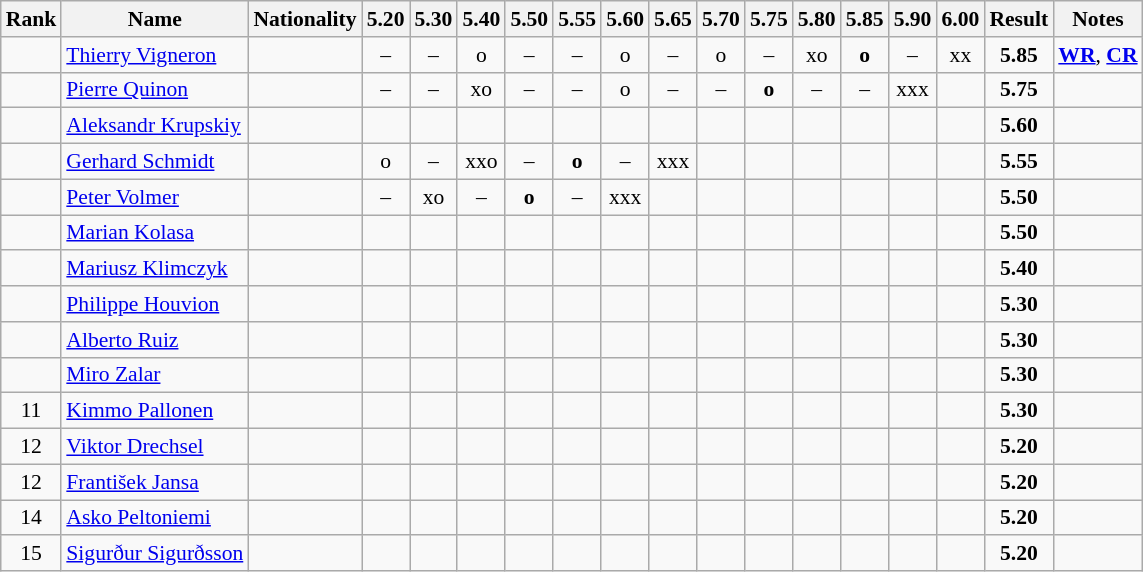<table class="wikitable sortable" style="text-align:center;font-size:90%">
<tr>
<th>Rank</th>
<th>Name</th>
<th>Nationality</th>
<th>5.20</th>
<th>5.30</th>
<th>5.40</th>
<th>5.50</th>
<th>5.55</th>
<th>5.60</th>
<th>5.65</th>
<th>5.70</th>
<th>5.75</th>
<th>5.80</th>
<th>5.85</th>
<th>5.90</th>
<th>6.00</th>
<th>Result</th>
<th>Notes</th>
</tr>
<tr>
<td></td>
<td align="left"><a href='#'>Thierry Vigneron</a></td>
<td align=left></td>
<td>–</td>
<td>–</td>
<td>o</td>
<td>–</td>
<td>–</td>
<td>o</td>
<td>–</td>
<td>o</td>
<td>–</td>
<td>xo</td>
<td><strong>o</strong></td>
<td>–</td>
<td>xx</td>
<td><strong>5.85</strong></td>
<td><strong><a href='#'>WR</a></strong>,  <strong><a href='#'>CR</a></strong></td>
</tr>
<tr>
<td></td>
<td align="left"><a href='#'>Pierre Quinon</a></td>
<td align=left></td>
<td>–</td>
<td>–</td>
<td>xo</td>
<td>–</td>
<td>–</td>
<td>o</td>
<td>–</td>
<td>–</td>
<td><strong>o</strong></td>
<td>–</td>
<td>–</td>
<td>xxx</td>
<td></td>
<td><strong>5.75</strong></td>
<td></td>
</tr>
<tr>
<td></td>
<td align="left"><a href='#'>Aleksandr Krupskiy</a></td>
<td align=left></td>
<td></td>
<td></td>
<td></td>
<td></td>
<td></td>
<td></td>
<td></td>
<td></td>
<td></td>
<td></td>
<td></td>
<td></td>
<td></td>
<td><strong>5.60</strong></td>
<td></td>
</tr>
<tr>
<td></td>
<td align="left"><a href='#'>Gerhard Schmidt</a></td>
<td align=left></td>
<td>o</td>
<td>–</td>
<td>xxo</td>
<td>–</td>
<td><strong>o</strong></td>
<td>–</td>
<td>xxx</td>
<td></td>
<td></td>
<td></td>
<td></td>
<td></td>
<td></td>
<td><strong>5.55</strong></td>
<td></td>
</tr>
<tr>
<td></td>
<td align="left"><a href='#'>Peter Volmer</a></td>
<td align=left></td>
<td>–</td>
<td>xo</td>
<td>–</td>
<td><strong>o</strong></td>
<td>–</td>
<td>xxx</td>
<td></td>
<td></td>
<td></td>
<td></td>
<td></td>
<td></td>
<td></td>
<td><strong>5.50</strong></td>
<td></td>
</tr>
<tr>
<td></td>
<td align="left"><a href='#'>Marian Kolasa</a></td>
<td align=left></td>
<td></td>
<td></td>
<td></td>
<td></td>
<td></td>
<td></td>
<td></td>
<td></td>
<td></td>
<td></td>
<td></td>
<td></td>
<td></td>
<td><strong>5.50</strong></td>
<td></td>
</tr>
<tr>
<td></td>
<td align="left"><a href='#'>Mariusz Klimczyk</a></td>
<td align=left></td>
<td></td>
<td></td>
<td></td>
<td></td>
<td></td>
<td></td>
<td></td>
<td></td>
<td></td>
<td></td>
<td></td>
<td></td>
<td></td>
<td><strong>5.40</strong></td>
<td></td>
</tr>
<tr>
<td></td>
<td align="left"><a href='#'>Philippe Houvion</a></td>
<td align=left></td>
<td></td>
<td></td>
<td></td>
<td></td>
<td></td>
<td></td>
<td></td>
<td></td>
<td></td>
<td></td>
<td></td>
<td></td>
<td></td>
<td><strong>5.30</strong></td>
<td></td>
</tr>
<tr>
<td></td>
<td align="left"><a href='#'>Alberto Ruiz</a></td>
<td align=left></td>
<td></td>
<td></td>
<td></td>
<td></td>
<td></td>
<td></td>
<td></td>
<td></td>
<td></td>
<td></td>
<td></td>
<td></td>
<td></td>
<td><strong>5.30</strong></td>
<td></td>
</tr>
<tr>
<td></td>
<td align="left"><a href='#'>Miro Zalar</a></td>
<td align=left></td>
<td></td>
<td></td>
<td></td>
<td></td>
<td></td>
<td></td>
<td></td>
<td></td>
<td></td>
<td></td>
<td></td>
<td></td>
<td></td>
<td><strong>5.30</strong></td>
<td></td>
</tr>
<tr>
<td>11</td>
<td align="left"><a href='#'>Kimmo Pallonen</a></td>
<td align=left></td>
<td></td>
<td></td>
<td></td>
<td></td>
<td></td>
<td></td>
<td></td>
<td></td>
<td></td>
<td></td>
<td></td>
<td></td>
<td></td>
<td><strong>5.30</strong></td>
<td></td>
</tr>
<tr>
<td>12</td>
<td align="left"><a href='#'>Viktor Drechsel</a></td>
<td align=left></td>
<td></td>
<td></td>
<td></td>
<td></td>
<td></td>
<td></td>
<td></td>
<td></td>
<td></td>
<td></td>
<td></td>
<td></td>
<td></td>
<td><strong>5.20</strong></td>
<td></td>
</tr>
<tr>
<td>12</td>
<td align="left"><a href='#'>František Jansa</a></td>
<td align=left></td>
<td></td>
<td></td>
<td></td>
<td></td>
<td></td>
<td></td>
<td></td>
<td></td>
<td></td>
<td></td>
<td></td>
<td></td>
<td></td>
<td><strong>5.20</strong></td>
<td></td>
</tr>
<tr>
<td>14</td>
<td align="left"><a href='#'>Asko Peltoniemi</a></td>
<td align=left></td>
<td></td>
<td></td>
<td></td>
<td></td>
<td></td>
<td></td>
<td></td>
<td></td>
<td></td>
<td></td>
<td></td>
<td></td>
<td></td>
<td><strong>5.20</strong></td>
<td></td>
</tr>
<tr>
<td>15</td>
<td align="left"><a href='#'>Sigurður Sigurðsson</a></td>
<td align=left></td>
<td></td>
<td></td>
<td></td>
<td></td>
<td></td>
<td></td>
<td></td>
<td></td>
<td></td>
<td></td>
<td></td>
<td></td>
<td></td>
<td><strong>5.20</strong></td>
<td></td>
</tr>
</table>
